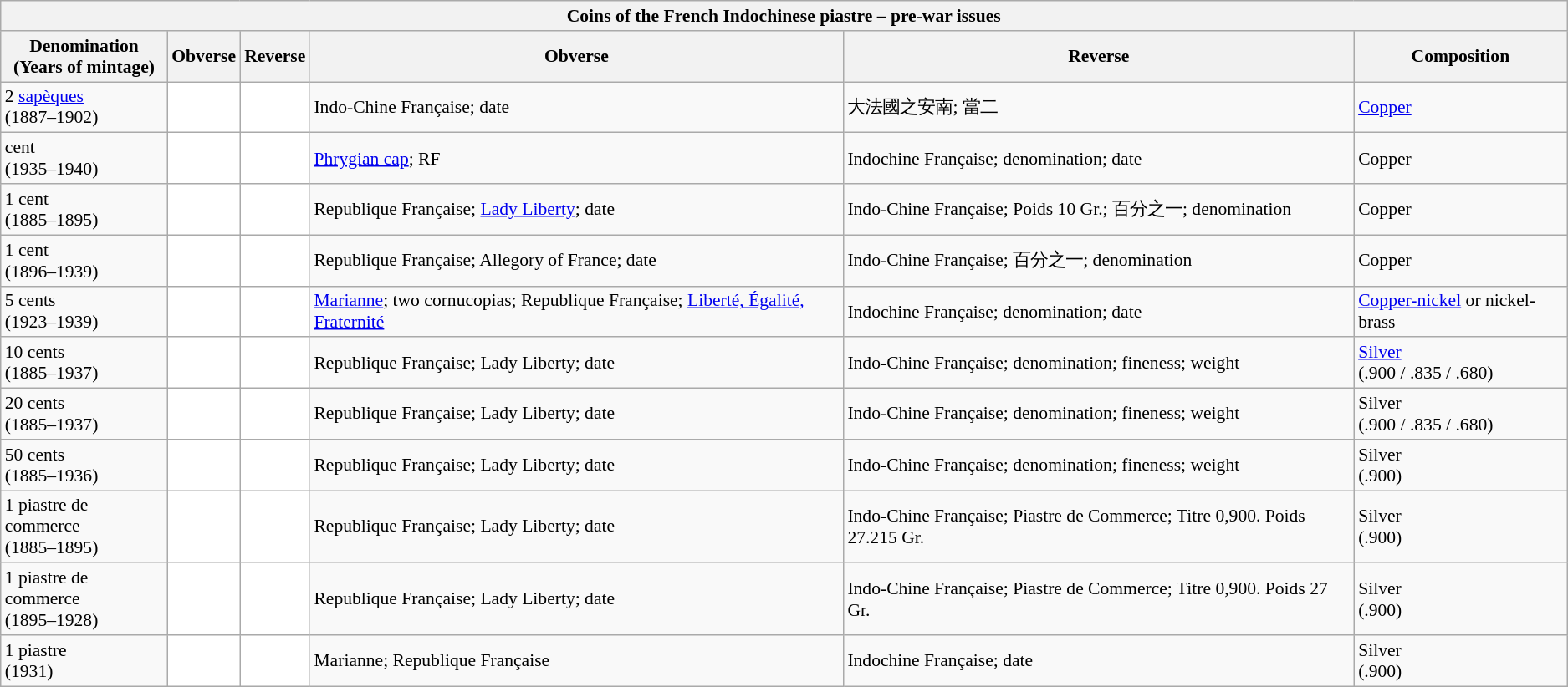<table class="wikitable" style="font-size: 90%">
<tr>
<th colspan="14">Coins of the French Indochinese piastre – pre-war issues</th>
</tr>
<tr>
<th>Denomination<br>(Years of mintage)</th>
<th>Obverse</th>
<th>Reverse</th>
<th>Obverse</th>
<th>Reverse</th>
<th>Composition</th>
</tr>
<tr>
<td>2 <a href='#'>sapèques</a><br>(1887–1902)</td>
<td style="text-align:center; background:#fff;"></td>
<td style="text-align:center; background:#fff;"></td>
<td>Indo-Chine Française; date</td>
<td>大法國之安南; 當二</td>
<td><a href='#'>Copper</a></td>
</tr>
<tr>
<td> cent<br>(1935–1940)</td>
<td style="text-align:center; background:#fff;"></td>
<td style="text-align:center; background:#fff;"></td>
<td><a href='#'>Phrygian cap</a>; RF</td>
<td>Indochine Française; denomination; date</td>
<td>Copper</td>
</tr>
<tr>
<td>1 cent<br>(1885–1895)</td>
<td style="text-align:center; background:#fff;"></td>
<td style="text-align:center; background:#fff;"></td>
<td>Republique Française; <a href='#'>Lady Liberty</a>; date</td>
<td>Indo-Chine Française; Poids 10 Gr.; 百分之一; denomination</td>
<td>Copper</td>
</tr>
<tr>
<td>1 cent<br>(1896–1939)</td>
<td style="text-align:center; background:#fff;"></td>
<td style="text-align:center; background:#fff;"></td>
<td>Republique Française; Allegory of France; date</td>
<td>Indo-Chine Française; 百分之一; denomination</td>
<td>Copper</td>
</tr>
<tr>
<td>5 cents<br>(1923–1939)</td>
<td style="text-align:center; background:#fff;"></td>
<td style="text-align:center; background:#fff;"></td>
<td><a href='#'>Marianne</a>; two cornucopias; Republique Française; <a href='#'>Liberté, Égalité, Fraternité</a></td>
<td>Indochine Française; denomination; date</td>
<td><a href='#'>Copper-nickel</a> or nickel-brass</td>
</tr>
<tr>
<td>10 cents<br>(1885–1937)</td>
<td style="text-align:center; background:#fff;"></td>
<td style="text-align:center; background:#fff;"></td>
<td>Republique Française; Lady Liberty; date</td>
<td>Indo-Chine Française; denomination; fineness; weight</td>
<td><a href='#'>Silver</a><br>(.900 / .835 / .680)</td>
</tr>
<tr>
<td>20 cents<br>(1885–1937)</td>
<td style="text-align:center; background:#fff;"></td>
<td style="text-align:center; background:#fff;"></td>
<td>Republique Française; Lady Liberty; date</td>
<td>Indo-Chine Française; denomination; fineness; weight</td>
<td>Silver<br>(.900 / .835 / .680)</td>
</tr>
<tr>
<td>50 cents<br>(1885–1936)</td>
<td style="text-align:center; background:#fff;"></td>
<td style="text-align:center; background:#fff;"></td>
<td>Republique Française; Lady Liberty; date</td>
<td>Indo-Chine Française; denomination; fineness; weight</td>
<td>Silver<br>(.900)</td>
</tr>
<tr>
<td>1 piastre de commerce<br>(1885–1895)</td>
<td style="text-align:center; background:#fff;"></td>
<td style="text-align:center; background:#fff;"></td>
<td>Republique Française; Lady Liberty; date</td>
<td>Indo-Chine Française; Piastre de Commerce; Titre 0,900. Poids 27.215 Gr.</td>
<td>Silver<br>(.900)</td>
</tr>
<tr>
<td>1 piastre de commerce<br>(1895–1928)</td>
<td style="text-align:center; background:#fff;"></td>
<td style="text-align:center; background:#fff;"></td>
<td>Republique Française; Lady Liberty; date</td>
<td>Indo-Chine Française; Piastre de Commerce; Titre 0,900. Poids 27 Gr.</td>
<td>Silver<br>(.900)</td>
</tr>
<tr>
<td>1 piastre<br>(1931)</td>
<td style="text-align:center; background:#fff;"></td>
<td style="text-align:center; background:#fff;"></td>
<td>Marianne; Republique Française</td>
<td>Indochine Française; date</td>
<td>Silver<br>(.900)</td>
</tr>
</table>
